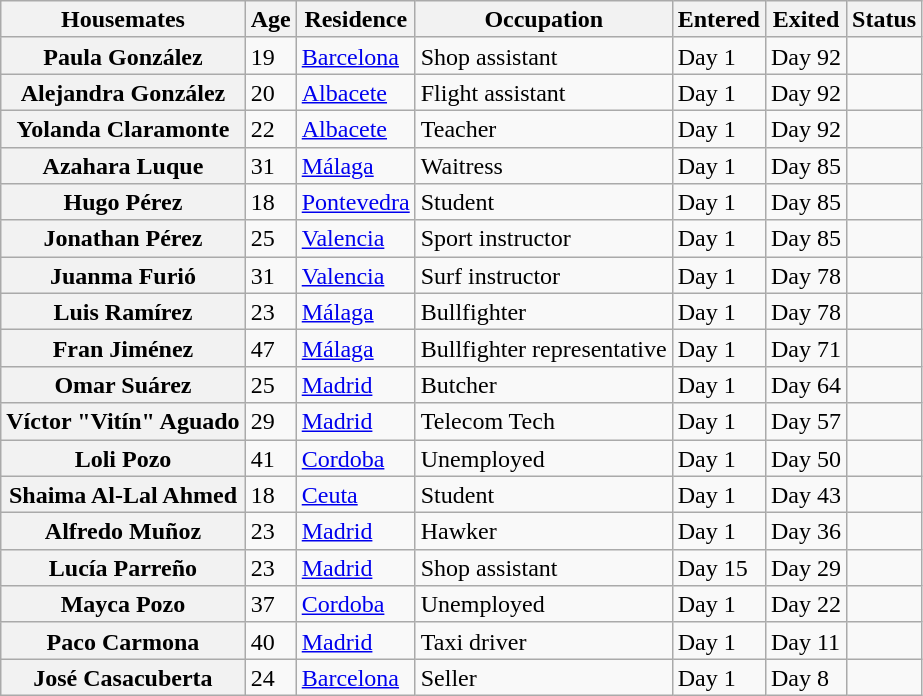<table class="wikitable sortable" style="text-align:left; line-height:17px; width:auto;">
<tr>
<th>Housemates</th>
<th>Age</th>
<th>Residence</th>
<th>Occupation</th>
<th>Entered</th>
<th>Exited</th>
<th>Status</th>
</tr>
<tr>
<th>Paula González</th>
<td>19</td>
<td><a href='#'>Barcelona</a></td>
<td>Shop assistant</td>
<td>Day 1</td>
<td>Day 92</td>
<td></td>
</tr>
<tr>
<th>Alejandra González</th>
<td>20</td>
<td><a href='#'>Albacete</a></td>
<td>Flight assistant</td>
<td>Day 1</td>
<td>Day 92</td>
<td></td>
</tr>
<tr>
<th>Yolanda Claramonte</th>
<td>22</td>
<td><a href='#'>Albacete</a></td>
<td>Teacher</td>
<td>Day 1</td>
<td>Day 92</td>
<td></td>
</tr>
<tr>
<th>Azahara Luque</th>
<td>31</td>
<td><a href='#'>Málaga</a></td>
<td>Waitress</td>
<td>Day 1</td>
<td>Day 85</td>
<td></td>
</tr>
<tr>
<th>Hugo Pérez</th>
<td>18</td>
<td><a href='#'>Pontevedra</a></td>
<td>Student</td>
<td>Day 1</td>
<td>Day 85</td>
<td></td>
</tr>
<tr>
<th>Jonathan Pérez</th>
<td>25</td>
<td><a href='#'>Valencia</a></td>
<td>Sport instructor</td>
<td>Day 1</td>
<td>Day 85</td>
<td></td>
</tr>
<tr>
<th>Juanma Furió</th>
<td>31</td>
<td><a href='#'>Valencia</a></td>
<td>Surf instructor</td>
<td>Day 1</td>
<td>Day 78</td>
<td></td>
</tr>
<tr>
<th>Luis Ramírez</th>
<td>23</td>
<td><a href='#'>Málaga</a></td>
<td>Bullfighter</td>
<td>Day 1</td>
<td>Day 78</td>
<td></td>
</tr>
<tr>
<th>Fran Jiménez</th>
<td>47</td>
<td><a href='#'>Málaga</a></td>
<td>Bullfighter representative</td>
<td>Day 1</td>
<td>Day 71</td>
<td></td>
</tr>
<tr>
<th>Omar Suárez</th>
<td>25</td>
<td><a href='#'>Madrid</a></td>
<td>Butcher</td>
<td>Day 1</td>
<td>Day 64</td>
<td></td>
</tr>
<tr>
<th>Víctor "Vitín" Aguado</th>
<td>29</td>
<td><a href='#'>Madrid</a></td>
<td>Telecom Tech</td>
<td>Day 1</td>
<td>Day 57</td>
<td></td>
</tr>
<tr>
<th>Loli Pozo</th>
<td>41</td>
<td><a href='#'>Cordoba</a></td>
<td>Unemployed</td>
<td>Day 1</td>
<td>Day 50</td>
<td></td>
</tr>
<tr>
<th>Shaima Al-Lal Ahmed</th>
<td>18</td>
<td><a href='#'>Ceuta</a></td>
<td>Student</td>
<td>Day 1</td>
<td>Day 43</td>
<td></td>
</tr>
<tr>
<th>Alfredo Muñoz</th>
<td>23</td>
<td><a href='#'>Madrid</a></td>
<td>Hawker</td>
<td>Day 1</td>
<td>Day 36</td>
<td></td>
</tr>
<tr>
<th>Lucía Parreño</th>
<td>23</td>
<td><a href='#'>Madrid</a></td>
<td>Shop assistant</td>
<td>Day 15</td>
<td>Day 29</td>
<td></td>
</tr>
<tr>
<th>Mayca Pozo</th>
<td>37</td>
<td><a href='#'>Cordoba</a></td>
<td>Unemployed</td>
<td>Day 1</td>
<td>Day 22</td>
<td></td>
</tr>
<tr>
<th>Paco Carmona</th>
<td>40</td>
<td><a href='#'>Madrid</a></td>
<td>Taxi driver</td>
<td>Day 1</td>
<td>Day 11</td>
<td></td>
</tr>
<tr>
<th>José Casacuberta</th>
<td>24</td>
<td><a href='#'>Barcelona</a></td>
<td>Seller</td>
<td>Day 1</td>
<td>Day 8</td>
<td></td>
</tr>
</table>
